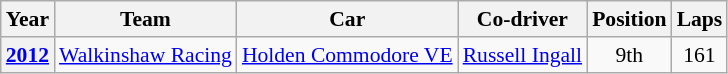<table class="wikitable" style="font-size: 90%;">
<tr>
<th>Year</th>
<th>Team</th>
<th>Car</th>
<th>Co-driver</th>
<th>Position</th>
<th>Laps</th>
</tr>
<tr>
<th><a href='#'>2012</a></th>
<td nowrap><a href='#'>Walkinshaw Racing</a></td>
<td nowrap><a href='#'>Holden Commodore VE</a></td>
<td nowrap> <a href='#'>Russell Ingall</a></td>
<td align="center">9th</td>
<td align="center">161</td>
</tr>
</table>
